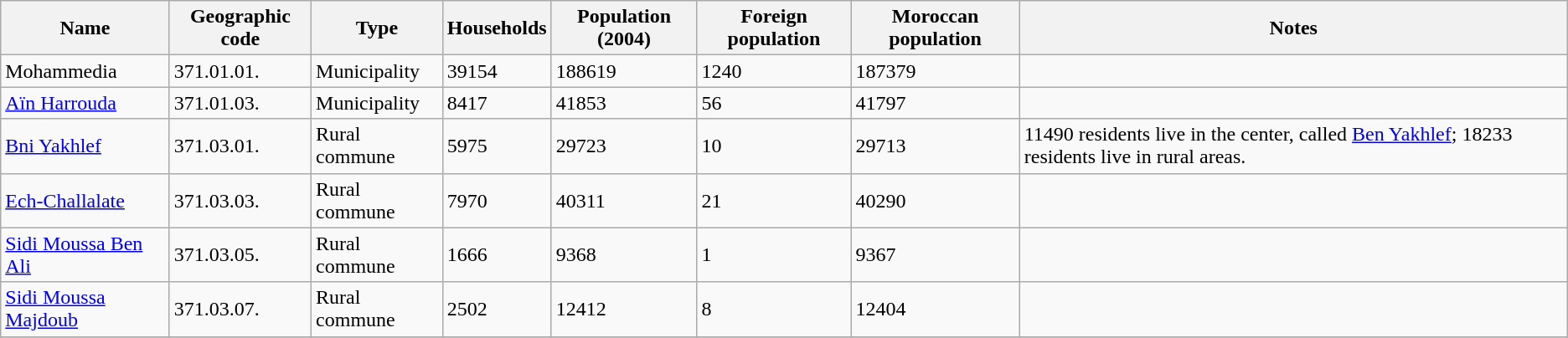<table class="wikitable sortable">
<tr>
<th>Name</th>
<th>Geographic code</th>
<th>Type</th>
<th>Households</th>
<th>Population (2004)</th>
<th>Foreign population</th>
<th>Moroccan population</th>
<th>Notes</th>
</tr>
<tr>
<td>Mohammedia</td>
<td>371.01.01.</td>
<td>Municipality</td>
<td>39154</td>
<td>188619</td>
<td>1240</td>
<td>187379</td>
<td></td>
</tr>
<tr>
<td><a href='#'>Aïn Harrouda</a></td>
<td>371.01.03.</td>
<td>Municipality</td>
<td>8417</td>
<td>41853</td>
<td>56</td>
<td>41797</td>
<td></td>
</tr>
<tr>
<td><a href='#'>Bni Yakhlef</a></td>
<td>371.03.01.</td>
<td>Rural commune</td>
<td>5975</td>
<td>29723</td>
<td>10</td>
<td>29713</td>
<td>11490 residents live in the center, called <a href='#'>Ben Yakhlef</a>; 18233 residents live in rural areas.</td>
</tr>
<tr>
<td><a href='#'>Ech-Challalate</a></td>
<td>371.03.03.</td>
<td>Rural commune</td>
<td>7970</td>
<td>40311</td>
<td>21</td>
<td>40290</td>
<td></td>
</tr>
<tr>
<td><a href='#'>Sidi Moussa Ben Ali</a></td>
<td>371.03.05.</td>
<td>Rural commune</td>
<td>1666</td>
<td>9368</td>
<td>1</td>
<td>9367</td>
<td></td>
</tr>
<tr>
<td><a href='#'>Sidi Moussa Majdoub</a></td>
<td>371.03.07.</td>
<td>Rural commune</td>
<td>2502</td>
<td>12412</td>
<td>8</td>
<td>12404</td>
<td></td>
</tr>
<tr>
</tr>
</table>
